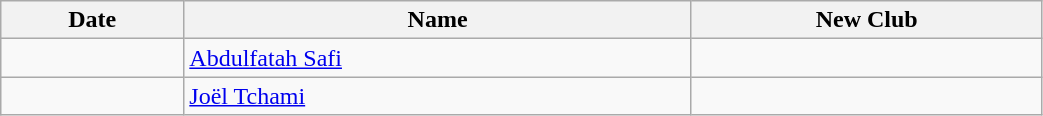<table class="wikitable sortable" style="width:55%; text-align:center; text-align:left;">
<tr>
<th>Date</th>
<th>Name</th>
<th>New Club</th>
</tr>
<tr>
<td></td>
<td> <a href='#'>Abdulfatah Safi</a></td>
<td></td>
</tr>
<tr>
<td></td>
<td> <a href='#'>Joël Tchami</a></td>
<td></td>
</tr>
</table>
